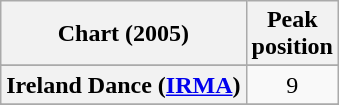<table class="wikitable sortable plainrowheaders" style="text-align:center">
<tr>
<th>Chart (2005)</th>
<th>Peak<br>position</th>
</tr>
<tr>
</tr>
<tr>
</tr>
<tr>
<th scope="row">Ireland Dance (<a href='#'>IRMA</a>)</th>
<td>9</td>
</tr>
<tr>
</tr>
<tr>
</tr>
<tr>
</tr>
</table>
